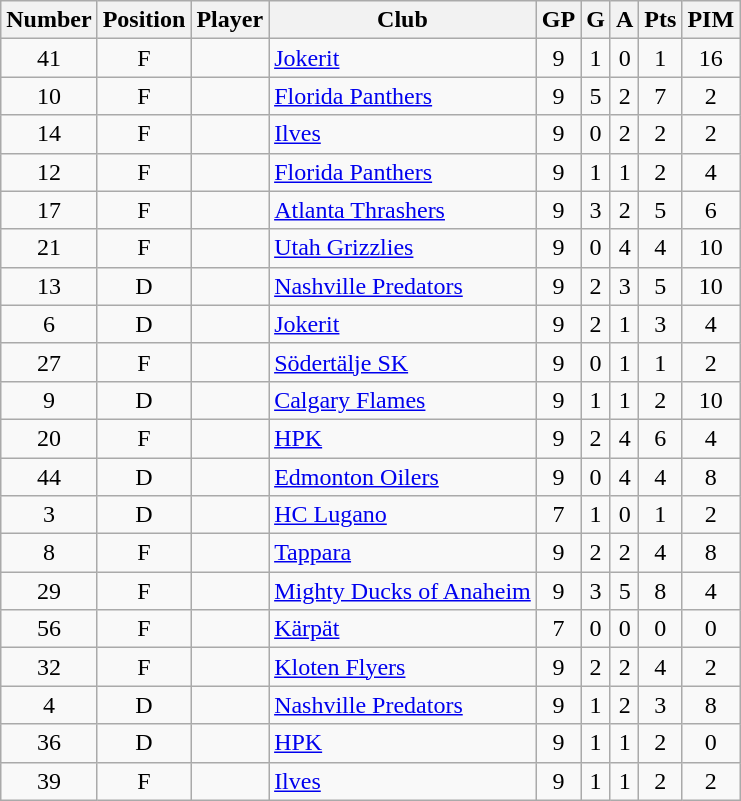<table class="wikitable sortable" style="text-align: center;">
<tr>
<th>Number</th>
<th>Position</th>
<th>Player</th>
<th>Club</th>
<th>GP</th>
<th>G</th>
<th>A</th>
<th>Pts</th>
<th>PIM</th>
</tr>
<tr>
<td>41</td>
<td>F</td>
<td align=left></td>
<td align=left><a href='#'>Jokerit</a></td>
<td>9</td>
<td>1</td>
<td>0</td>
<td>1</td>
<td>16</td>
</tr>
<tr>
<td>10</td>
<td>F</td>
<td align=left></td>
<td align=left><a href='#'>Florida Panthers</a></td>
<td>9</td>
<td>5</td>
<td>2</td>
<td>7</td>
<td>2</td>
</tr>
<tr>
<td>14</td>
<td>F</td>
<td align=left></td>
<td align=left><a href='#'>Ilves</a></td>
<td>9</td>
<td>0</td>
<td>2</td>
<td>2</td>
<td>2</td>
</tr>
<tr>
<td>12</td>
<td>F</td>
<td align=left></td>
<td align=left><a href='#'>Florida Panthers</a></td>
<td>9</td>
<td>1</td>
<td>1</td>
<td>2</td>
<td>4</td>
</tr>
<tr>
<td>17</td>
<td>F</td>
<td align=left></td>
<td align=left><a href='#'>Atlanta Thrashers</a></td>
<td>9</td>
<td>3</td>
<td>2</td>
<td>5</td>
<td>6</td>
</tr>
<tr>
<td>21</td>
<td>F</td>
<td align=left></td>
<td align=left><a href='#'>Utah Grizzlies</a></td>
<td>9</td>
<td>0</td>
<td>4</td>
<td>4</td>
<td>10</td>
</tr>
<tr>
<td>13</td>
<td>D</td>
<td align=left></td>
<td align=left><a href='#'>Nashville Predators</a></td>
<td>9</td>
<td>2</td>
<td>3</td>
<td>5</td>
<td>10</td>
</tr>
<tr>
<td>6</td>
<td>D</td>
<td align=left></td>
<td align=left><a href='#'>Jokerit</a></td>
<td>9</td>
<td>2</td>
<td>1</td>
<td>3</td>
<td>4</td>
</tr>
<tr>
<td>27</td>
<td>F</td>
<td align=left></td>
<td align=left><a href='#'>Södertälje SK</a></td>
<td>9</td>
<td>0</td>
<td>1</td>
<td>1</td>
<td>2</td>
</tr>
<tr>
<td>9</td>
<td>D</td>
<td align=left></td>
<td align=left><a href='#'>Calgary Flames</a></td>
<td>9</td>
<td>1</td>
<td>1</td>
<td>2</td>
<td>10</td>
</tr>
<tr>
<td>20</td>
<td>F</td>
<td align=left></td>
<td align=left><a href='#'>HPK</a></td>
<td>9</td>
<td>2</td>
<td>4</td>
<td>6</td>
<td>4</td>
</tr>
<tr>
<td>44</td>
<td>D</td>
<td align=left></td>
<td align=left><a href='#'>Edmonton Oilers</a></td>
<td>9</td>
<td>0</td>
<td>4</td>
<td>4</td>
<td>8</td>
</tr>
<tr>
<td>3</td>
<td>D</td>
<td align=left></td>
<td align=left><a href='#'>HC Lugano</a></td>
<td>7</td>
<td>1</td>
<td>0</td>
<td>1</td>
<td>2</td>
</tr>
<tr>
<td>8</td>
<td>F</td>
<td align=left></td>
<td align=left><a href='#'>Tappara</a></td>
<td>9</td>
<td>2</td>
<td>2</td>
<td>4</td>
<td>8</td>
</tr>
<tr>
<td>29</td>
<td>F</td>
<td align=left></td>
<td align=left><a href='#'>Mighty Ducks of Anaheim</a></td>
<td>9</td>
<td>3</td>
<td>5</td>
<td>8</td>
<td>4</td>
</tr>
<tr>
<td>56</td>
<td>F</td>
<td align=left></td>
<td align=left><a href='#'>Kärpät</a></td>
<td>7</td>
<td>0</td>
<td>0</td>
<td>0</td>
<td>0</td>
</tr>
<tr>
<td>32</td>
<td>F</td>
<td align=left></td>
<td align=left><a href='#'>Kloten Flyers</a></td>
<td>9</td>
<td>2</td>
<td>2</td>
<td>4</td>
<td>2</td>
</tr>
<tr>
<td>4</td>
<td>D</td>
<td align=left></td>
<td align=left><a href='#'>Nashville Predators</a></td>
<td>9</td>
<td>1</td>
<td>2</td>
<td>3</td>
<td>8</td>
</tr>
<tr>
<td>36</td>
<td>D</td>
<td align=left></td>
<td align=left><a href='#'>HPK</a></td>
<td>9</td>
<td>1</td>
<td>1</td>
<td>2</td>
<td>0</td>
</tr>
<tr>
<td>39</td>
<td>F</td>
<td align=left></td>
<td align=left><a href='#'>Ilves</a></td>
<td>9</td>
<td>1</td>
<td>1</td>
<td>2</td>
<td>2</td>
</tr>
</table>
